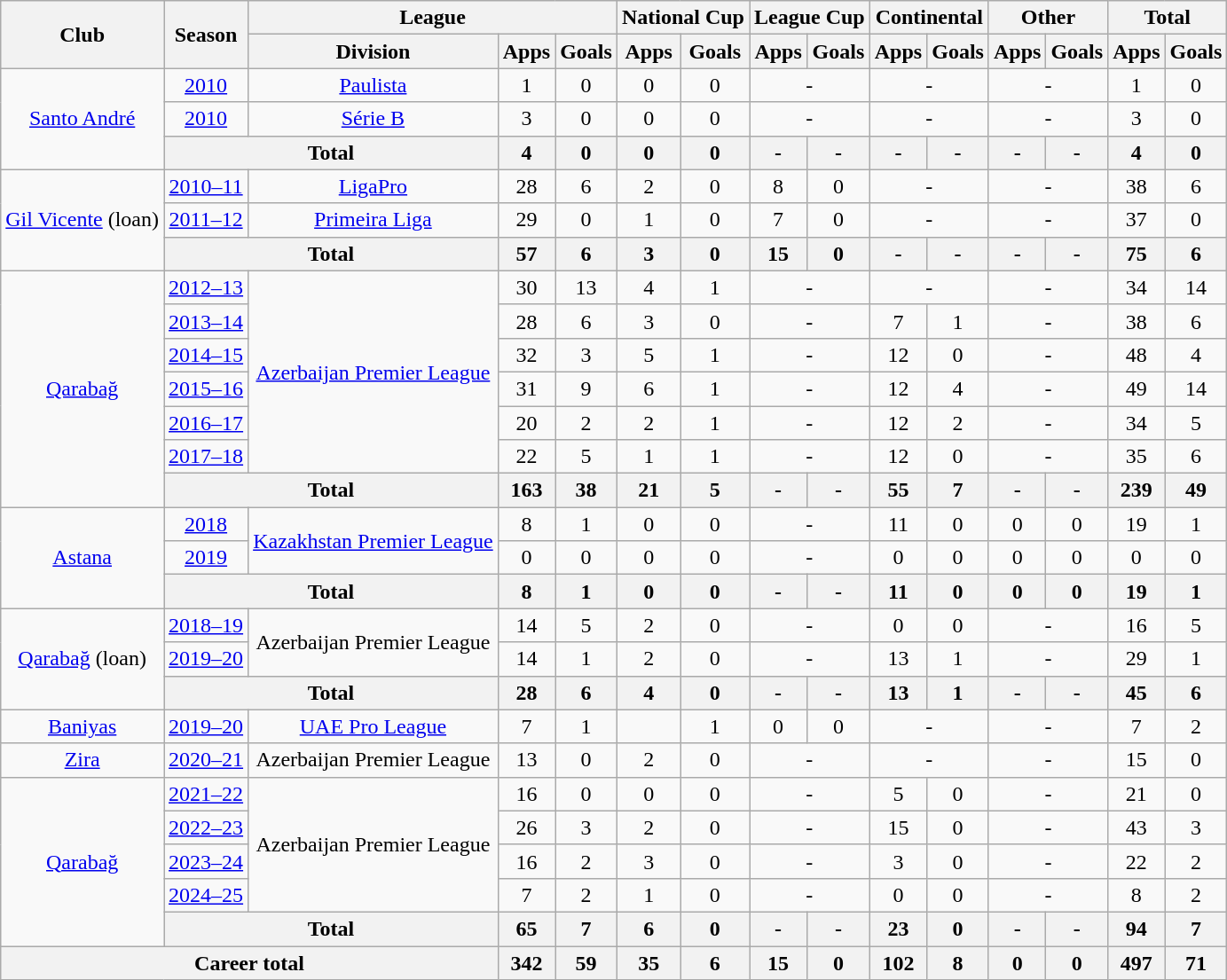<table class="wikitable" style="text-align:center">
<tr>
<th rowspan="2">Club</th>
<th rowspan="2">Season</th>
<th colspan="3">League</th>
<th colspan="2">National Cup</th>
<th colspan="2">League Cup</th>
<th colspan="2">Continental</th>
<th colspan="2">Other</th>
<th colspan="2">Total</th>
</tr>
<tr>
<th>Division</th>
<th>Apps</th>
<th>Goals</th>
<th>Apps</th>
<th>Goals</th>
<th>Apps</th>
<th>Goals</th>
<th>Apps</th>
<th>Goals</th>
<th>Apps</th>
<th>Goals</th>
<th>Apps</th>
<th>Goals</th>
</tr>
<tr>
<td rowspan="3" valign="center"><a href='#'>Santo André</a></td>
<td><a href='#'>2010</a></td>
<td><a href='#'>Paulista</a></td>
<td>1</td>
<td>0</td>
<td>0</td>
<td>0</td>
<td colspan="2">-</td>
<td colspan="2">-</td>
<td colspan="2">-</td>
<td>1</td>
<td>0</td>
</tr>
<tr>
<td><a href='#'>2010</a></td>
<td><a href='#'>Série B</a></td>
<td>3</td>
<td>0</td>
<td>0</td>
<td>0</td>
<td colspan="2">-</td>
<td colspan="2">-</td>
<td colspan="2">-</td>
<td>3</td>
<td>0</td>
</tr>
<tr>
<th colspan="2">Total</th>
<th>4</th>
<th>0</th>
<th>0</th>
<th>0</th>
<th>-</th>
<th>-</th>
<th>-</th>
<th>-</th>
<th>-</th>
<th>-</th>
<th>4</th>
<th>0</th>
</tr>
<tr>
<td rowspan="3" valign="center"><a href='#'>Gil Vicente</a> (loan)</td>
<td><a href='#'>2010–11</a></td>
<td><a href='#'>LigaPro</a></td>
<td>28</td>
<td>6</td>
<td>2</td>
<td>0</td>
<td>8</td>
<td>0</td>
<td colspan="2">-</td>
<td colspan="2">-</td>
<td>38</td>
<td>6</td>
</tr>
<tr>
<td><a href='#'>2011–12</a></td>
<td><a href='#'>Primeira Liga</a></td>
<td>29</td>
<td>0</td>
<td>1</td>
<td>0</td>
<td>7</td>
<td>0</td>
<td colspan="2">-</td>
<td colspan="2">-</td>
<td>37</td>
<td>0</td>
</tr>
<tr>
<th colspan="2">Total</th>
<th>57</th>
<th>6</th>
<th>3</th>
<th>0</th>
<th>15</th>
<th>0</th>
<th>-</th>
<th>-</th>
<th>-</th>
<th>-</th>
<th>75</th>
<th>6</th>
</tr>
<tr>
<td rowspan="7" valign="center"><a href='#'>Qarabağ</a></td>
<td><a href='#'>2012–13</a></td>
<td rowspan="6" valign="center"><a href='#'>Azerbaijan Premier League</a></td>
<td>30</td>
<td>13</td>
<td>4</td>
<td>1</td>
<td colspan="2">-</td>
<td colspan="2">-</td>
<td colspan="2">-</td>
<td>34</td>
<td>14</td>
</tr>
<tr>
<td><a href='#'>2013–14</a></td>
<td>28</td>
<td>6</td>
<td>3</td>
<td>0</td>
<td colspan="2">-</td>
<td>7</td>
<td>1</td>
<td colspan="2">-</td>
<td>38</td>
<td>6</td>
</tr>
<tr>
<td><a href='#'>2014–15</a></td>
<td>32</td>
<td>3</td>
<td>5</td>
<td>1</td>
<td colspan="2">-</td>
<td>12</td>
<td>0</td>
<td colspan="2">-</td>
<td>48</td>
<td>4</td>
</tr>
<tr>
<td><a href='#'>2015–16</a></td>
<td>31</td>
<td>9</td>
<td>6</td>
<td>1</td>
<td colspan="2">-</td>
<td>12</td>
<td>4</td>
<td colspan="2">-</td>
<td>49</td>
<td>14</td>
</tr>
<tr>
<td><a href='#'>2016–17</a></td>
<td>20</td>
<td>2</td>
<td>2</td>
<td>1</td>
<td colspan="2">-</td>
<td>12</td>
<td>2</td>
<td colspan="2">-</td>
<td>34</td>
<td>5</td>
</tr>
<tr>
<td><a href='#'>2017–18</a></td>
<td>22</td>
<td>5</td>
<td>1</td>
<td>1</td>
<td colspan="2">-</td>
<td>12</td>
<td>0</td>
<td colspan="2">-</td>
<td>35</td>
<td>6</td>
</tr>
<tr>
<th colspan="2">Total</th>
<th>163</th>
<th>38</th>
<th>21</th>
<th>5</th>
<th>-</th>
<th>-</th>
<th>55</th>
<th>7</th>
<th>-</th>
<th>-</th>
<th>239</th>
<th>49</th>
</tr>
<tr>
<td rowspan="3" valign="center"><a href='#'>Astana</a></td>
<td><a href='#'>2018</a></td>
<td rowspan="2" valign="center"><a href='#'>Kazakhstan Premier League</a></td>
<td>8</td>
<td>1</td>
<td>0</td>
<td>0</td>
<td colspan="2">-</td>
<td>11</td>
<td>0</td>
<td>0</td>
<td>0</td>
<td>19</td>
<td>1</td>
</tr>
<tr>
<td><a href='#'>2019</a></td>
<td>0</td>
<td>0</td>
<td>0</td>
<td>0</td>
<td colspan="2">-</td>
<td>0</td>
<td>0</td>
<td>0</td>
<td>0</td>
<td>0</td>
<td>0</td>
</tr>
<tr>
<th colspan="2">Total</th>
<th>8</th>
<th>1</th>
<th>0</th>
<th>0</th>
<th>-</th>
<th>-</th>
<th>11</th>
<th>0</th>
<th>0</th>
<th>0</th>
<th>19</th>
<th>1</th>
</tr>
<tr>
<td rowspan="3" valign="center"><a href='#'>Qarabağ</a> (loan)</td>
<td><a href='#'>2018–19</a></td>
<td rowspan="2" valign="center">Azerbaijan Premier League</td>
<td>14</td>
<td>5</td>
<td>2</td>
<td>0</td>
<td colspan="2">-</td>
<td>0</td>
<td>0</td>
<td colspan="2">-</td>
<td>16</td>
<td>5</td>
</tr>
<tr>
<td><a href='#'>2019–20</a></td>
<td>14</td>
<td>1</td>
<td>2</td>
<td>0</td>
<td colspan="2">-</td>
<td>13</td>
<td>1</td>
<td colspan="2">-</td>
<td>29</td>
<td>1</td>
</tr>
<tr>
<th colspan="2">Total</th>
<th>28</th>
<th>6</th>
<th>4</th>
<th>0</th>
<th>-</th>
<th>-</th>
<th>13</th>
<th>1</th>
<th>-</th>
<th>-</th>
<th>45</th>
<th>6</th>
</tr>
<tr>
<td rowspan="1" valign="center"><a href='#'>Baniyas</a></td>
<td><a href='#'>2019–20</a></td>
<td><a href='#'>UAE Pro League</a></td>
<td>7</td>
<td>1</td>
<td></td>
<td>1</td>
<td>0</td>
<td>0</td>
<td colspan="2">-</td>
<td colspan="2">-</td>
<td>7</td>
<td>2</td>
</tr>
<tr>
<td rowspan="1" valign="center"><a href='#'>Zira</a></td>
<td><a href='#'>2020–21</a></td>
<td>Azerbaijan Premier League</td>
<td>13</td>
<td>0</td>
<td>2</td>
<td>0</td>
<td colspan="2">-</td>
<td colspan="2">-</td>
<td colspan="2">-</td>
<td>15</td>
<td>0</td>
</tr>
<tr>
<td rowspan="5" valign="center"><a href='#'>Qarabağ</a></td>
<td><a href='#'>2021–22</a></td>
<td rowspan="4" valign="center">Azerbaijan Premier League</td>
<td>16</td>
<td>0</td>
<td>0</td>
<td>0</td>
<td colspan="2">-</td>
<td>5</td>
<td>0</td>
<td colspan="2">-</td>
<td>21</td>
<td>0</td>
</tr>
<tr>
<td><a href='#'>2022–23</a></td>
<td>26</td>
<td>3</td>
<td>2</td>
<td>0</td>
<td colspan="2">-</td>
<td>15</td>
<td>0</td>
<td colspan="2">-</td>
<td>43</td>
<td>3</td>
</tr>
<tr>
<td><a href='#'>2023–24</a></td>
<td>16</td>
<td>2</td>
<td>3</td>
<td>0</td>
<td colspan="2">-</td>
<td>3</td>
<td>0</td>
<td colspan="2">-</td>
<td>22</td>
<td>2</td>
</tr>
<tr>
<td><a href='#'>2024–25</a></td>
<td>7</td>
<td>2</td>
<td>1</td>
<td>0</td>
<td colspan="2">-</td>
<td>0</td>
<td>0</td>
<td colspan="2">-</td>
<td>8</td>
<td>2</td>
</tr>
<tr>
<th colspan="2">Total</th>
<th>65</th>
<th>7</th>
<th>6</th>
<th>0</th>
<th>-</th>
<th>-</th>
<th>23</th>
<th>0</th>
<th>-</th>
<th>-</th>
<th>94</th>
<th>7</th>
</tr>
<tr>
<th colspan="3">Career total</th>
<th>342</th>
<th>59</th>
<th>35</th>
<th>6</th>
<th>15</th>
<th>0</th>
<th>102</th>
<th>8</th>
<th>0</th>
<th>0</th>
<th>497</th>
<th>71</th>
</tr>
</table>
